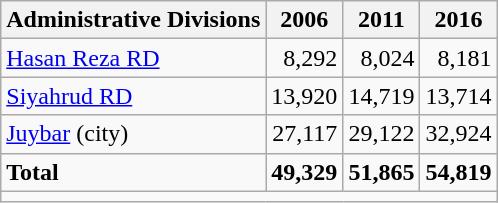<table class="wikitable">
<tr>
<th>Administrative Divisions</th>
<th>2006</th>
<th>2011</th>
<th>2016</th>
</tr>
<tr>
<td><a href='#'>Hasan Reza RD</a></td>
<td style="text-align: right;">8,292</td>
<td style="text-align: right;">8,024</td>
<td style="text-align: right;">8,181</td>
</tr>
<tr>
<td><a href='#'>Siyahrud RD</a></td>
<td style="text-align: right;">13,920</td>
<td style="text-align: right;">14,719</td>
<td style="text-align: right;">13,714</td>
</tr>
<tr>
<td><a href='#'>Juybar</a> (city)</td>
<td style="text-align: right;">27,117</td>
<td style="text-align: right;">29,122</td>
<td style="text-align: right;">32,924</td>
</tr>
<tr>
<td><strong>Total</strong></td>
<td style="text-align: right;"><strong>49,329</strong></td>
<td style="text-align: right;"><strong>51,865</strong></td>
<td style="text-align: right;"><strong>54,819</strong></td>
</tr>
<tr>
<td colspan=4></td>
</tr>
</table>
